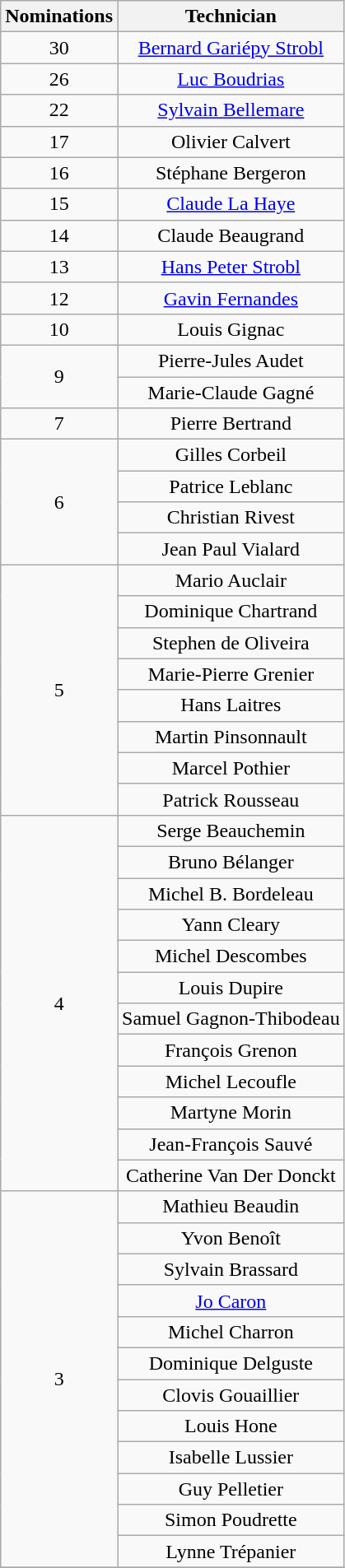<table class="wikitable" style="text-align:center;">
<tr>
<th scope="col" width="17">Nominations</th>
<th scope="col" align="center">Technician</th>
</tr>
<tr>
<td rowspan="1" style="text-align:center;">30</td>
<td><a href='#'>Bernard Gariépy Strobl</a></td>
</tr>
<tr>
<td rowspan="1" style="text-align:center;">26</td>
<td><a href='#'>Luc Boudrias</a></td>
</tr>
<tr>
<td rowspan="1" style="text-align:center;">22</td>
<td><a href='#'>Sylvain Bellemare</a></td>
</tr>
<tr>
<td rowspan="1" style="text-align:center;">17</td>
<td>Olivier Calvert</td>
</tr>
<tr>
<td rowspan="1" style="text-align:center;">16</td>
<td>Stéphane Bergeron</td>
</tr>
<tr>
<td rowspan="1" style="text-align:center;">15</td>
<td><a href='#'>Claude La Haye</a></td>
</tr>
<tr>
<td rowspan="1" style="text-align:center;">14</td>
<td>Claude Beaugrand</td>
</tr>
<tr>
<td rowspan="1" style="text-align:center;">13</td>
<td><a href='#'>Hans Peter Strobl</a></td>
</tr>
<tr>
<td rowspan="1" style="text-align:center;">12</td>
<td><a href='#'>Gavin Fernandes</a></td>
</tr>
<tr>
<td rowspan="1" style="text-align:center;">10</td>
<td>Louis Gignac</td>
</tr>
<tr>
<td rowspan="2" style="text-align:center;">9</td>
<td>Pierre-Jules Audet</td>
</tr>
<tr>
<td>Marie-Claude Gagné</td>
</tr>
<tr>
<td rowspan="1" style="text-align:center;">7</td>
<td>Pierre Bertrand</td>
</tr>
<tr>
<td rowspan="4" style="text-align:center;">6</td>
<td>Gilles Corbeil</td>
</tr>
<tr>
<td>Patrice Leblanc</td>
</tr>
<tr>
<td>Christian Rivest</td>
</tr>
<tr>
<td>Jean Paul Vialard</td>
</tr>
<tr>
<td rowspan="8" style="text-align:center;">5</td>
<td>Mario Auclair</td>
</tr>
<tr>
<td>Dominique Chartrand</td>
</tr>
<tr>
<td>Stephen de Oliveira</td>
</tr>
<tr>
<td>Marie-Pierre Grenier</td>
</tr>
<tr>
<td>Hans Laitres</td>
</tr>
<tr>
<td>Martin Pinsonnault</td>
</tr>
<tr>
<td>Marcel Pothier</td>
</tr>
<tr>
<td>Patrick Rousseau</td>
</tr>
<tr>
<td rowspan="12" style="text-align:center;">4</td>
<td>Serge Beauchemin</td>
</tr>
<tr>
<td>Bruno Bélanger</td>
</tr>
<tr>
<td>Michel B. Bordeleau</td>
</tr>
<tr>
<td>Yann Cleary</td>
</tr>
<tr>
<td>Michel Descombes</td>
</tr>
<tr>
<td>Louis Dupire</td>
</tr>
<tr>
<td>Samuel Gagnon-Thibodeau</td>
</tr>
<tr>
<td>François Grenon</td>
</tr>
<tr>
<td>Michel Lecoufle</td>
</tr>
<tr>
<td>Martyne Morin</td>
</tr>
<tr>
<td>Jean-François Sauvé</td>
</tr>
<tr>
<td>Catherine Van Der Donckt</td>
</tr>
<tr>
<td rowspan="12" style="text-align:center;">3</td>
<td>Mathieu Beaudin</td>
</tr>
<tr>
<td>Yvon Benoît</td>
</tr>
<tr>
<td>Sylvain Brassard</td>
</tr>
<tr>
<td><a href='#'>Jo Caron</a></td>
</tr>
<tr>
<td>Michel Charron</td>
</tr>
<tr>
<td>Dominique Delguste</td>
</tr>
<tr>
<td>Clovis Gouaillier</td>
</tr>
<tr>
<td>Louis Hone</td>
</tr>
<tr>
<td>Isabelle Lussier</td>
</tr>
<tr>
<td>Guy Pelletier</td>
</tr>
<tr>
<td>Simon Poudrette</td>
</tr>
<tr>
<td>Lynne Trépanier</td>
</tr>
<tr>
</tr>
</table>
